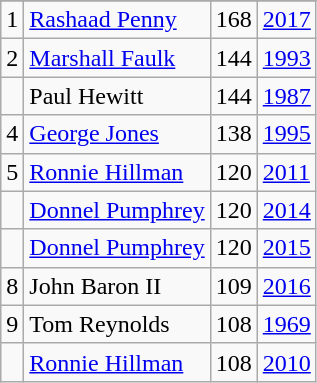<table class="wikitable">
<tr>
</tr>
<tr>
<td>1</td>
<td><a href='#'>Rashaad Penny</a></td>
<td><abbr>168</abbr></td>
<td><a href='#'>2017</a></td>
</tr>
<tr>
<td>2</td>
<td><a href='#'>Marshall Faulk</a></td>
<td><abbr>144</abbr></td>
<td><a href='#'>1993</a></td>
</tr>
<tr>
<td></td>
<td>Paul Hewitt</td>
<td><abbr>144</abbr></td>
<td><a href='#'>1987</a></td>
</tr>
<tr>
<td>4</td>
<td><a href='#'>George Jones</a></td>
<td><abbr>138</abbr></td>
<td><a href='#'>1995</a></td>
</tr>
<tr>
<td>5</td>
<td><a href='#'>Ronnie Hillman</a></td>
<td><abbr>120</abbr></td>
<td><a href='#'>2011</a></td>
</tr>
<tr>
<td></td>
<td><a href='#'>Donnel Pumphrey</a></td>
<td><abbr>120</abbr></td>
<td><a href='#'>2014</a></td>
</tr>
<tr>
<td></td>
<td><a href='#'>Donnel Pumphrey</a></td>
<td><abbr>120</abbr></td>
<td><a href='#'>2015</a></td>
</tr>
<tr>
<td>8</td>
<td>John Baron II</td>
<td><abbr>109</abbr></td>
<td><a href='#'>2016</a></td>
</tr>
<tr>
<td>9</td>
<td>Tom Reynolds</td>
<td><abbr>108</abbr></td>
<td><a href='#'>1969</a></td>
</tr>
<tr>
<td></td>
<td><a href='#'>Ronnie Hillman</a></td>
<td><abbr>108</abbr></td>
<td><a href='#'>2010</a></td>
</tr>
</table>
